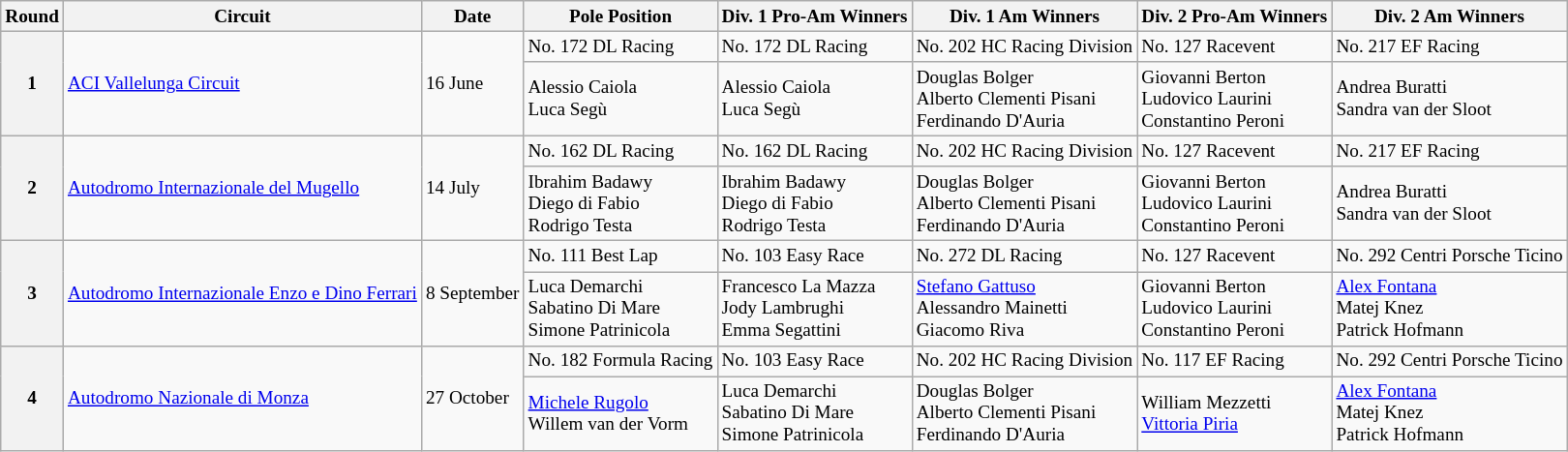<table class="wikitable" style="font-size:80%;">
<tr>
<th>Round</th>
<th>Circuit</th>
<th>Date</th>
<th>Pole Position</th>
<th>Div. 1 Pro-Am Winners</th>
<th>Div. 1 Am Winners</th>
<th>Div. 2 Pro-Am Winners</th>
<th>Div. 2 Am Winners</th>
</tr>
<tr>
<th rowspan="2">1</th>
<td rowspan="2"> <a href='#'>ACI Vallelunga Circuit</a></td>
<td rowspan="2">16 June</td>
<td> No. 172 DL Racing</td>
<td> No. 172 DL Racing</td>
<td> No. 202 HC Racing Division</td>
<td> No. 127 Racevent</td>
<td> No. 217 EF Racing</td>
</tr>
<tr>
<td> Alessio Caiola<br> Luca Segù</td>
<td> Alessio Caiola<br> Luca Segù</td>
<td> Douglas Bolger<br> Alberto Clementi Pisani<br> Ferdinando D'Auria</td>
<td> Giovanni Berton<br> Ludovico Laurini<br> Constantino Peroni</td>
<td> Andrea Buratti<br> Sandra van der Sloot</td>
</tr>
<tr>
<th rowspan="2">2</th>
<td rowspan="2"> <a href='#'>Autodromo Internazionale del Mugello</a></td>
<td rowspan="2">14 July</td>
<td> No. 162 DL Racing</td>
<td> No. 162 DL Racing</td>
<td> No. 202 HC Racing Division</td>
<td> No. 127 Racevent</td>
<td> No. 217 EF Racing</td>
</tr>
<tr>
<td> Ibrahim Badawy<br> Diego di Fabio<br> Rodrigo Testa</td>
<td> Ibrahim Badawy<br> Diego di Fabio<br> Rodrigo Testa</td>
<td> Douglas Bolger<br> Alberto Clementi Pisani<br> Ferdinando D'Auria</td>
<td> Giovanni Berton<br> Ludovico Laurini<br> Constantino Peroni</td>
<td> Andrea Buratti<br> Sandra van der Sloot</td>
</tr>
<tr>
<th rowspan="2">3</th>
<td rowspan="2"> <a href='#'>Autodromo Internazionale Enzo e Dino Ferrari</a></td>
<td rowspan="2">8 September</td>
<td> No. 111 Best Lap</td>
<td> No. 103 Easy Race</td>
<td> No. 272 DL Racing</td>
<td> No. 127 Racevent</td>
<td> No. 292 Centri Porsche Ticino</td>
</tr>
<tr>
<td> Luca Demarchi<br> Sabatino Di Mare<br> Simone Patrinicola</td>
<td> Francesco La Mazza<br> Jody Lambrughi<br> Emma Segattini</td>
<td> <a href='#'>Stefano Gattuso</a><br> Alessandro Mainetti<br> Giacomo Riva</td>
<td> Giovanni Berton<br> Ludovico Laurini<br> Constantino Peroni</td>
<td> <a href='#'>Alex Fontana</a><br> Matej Knez<br> Patrick Hofmann</td>
</tr>
<tr>
<th rowspan="2">4</th>
<td rowspan="2"> <a href='#'>Autodromo Nazionale di Monza</a></td>
<td rowspan="2">27 October</td>
<td> No. 182 Formula Racing</td>
<td> No. 103 Easy Race</td>
<td> No. 202 HC Racing Division</td>
<td> No. 117 EF Racing</td>
<td> No. 292 Centri Porsche Ticino</td>
</tr>
<tr>
<td> <a href='#'>Michele Rugolo</a><br> Willem van der Vorm</td>
<td> Luca Demarchi<br> Sabatino Di Mare<br> Simone Patrinicola</td>
<td> Douglas Bolger<br> Alberto Clementi Pisani<br> Ferdinando D'Auria</td>
<td> William Mezzetti<br> <a href='#'>Vittoria Piria</a></td>
<td> <a href='#'>Alex Fontana</a><br> Matej Knez<br> Patrick Hofmann</td>
</tr>
</table>
